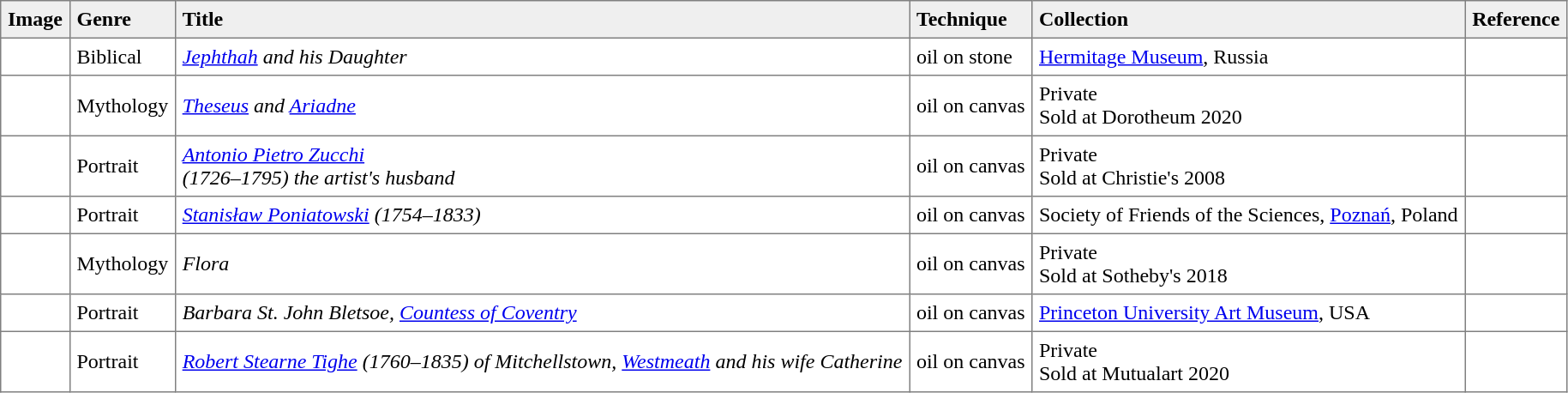<table border="1" align="gauche" cellspacing="0" cellpadding="5" style="text-align:left;border-collapse:collapse;margin-top:0.5em;">
<tr ---->
<th style="background:#efefef;">Image</th>
<th style="background:#efefef;">Genre</th>
<th style="background:#efefef;">Title</th>
<th style="background:#efefef;">Technique</th>
<th style="background:#efefef;">Collection</th>
<th style="background:#efefef;">Reference</th>
</tr>
<tr ---->
<td></td>
<td>Biblical</td>
<td><em><a href='#'>Jephthah</a> and his Daughter</em></td>
<td>oil on stone</td>
<td><a href='#'>Hermitage Museum</a>, Russia</td>
<td></td>
</tr>
<tr>
<td></td>
<td>Mythology</td>
<td><em><a href='#'>Theseus</a> and <a href='#'>Ariadne</a></em></td>
<td>oil on canvas</td>
<td>Private<br>Sold at Dorotheum 2020</td>
<td></td>
</tr>
<tr>
<td></td>
<td>Portrait</td>
<td><em><a href='#'>Antonio Pietro Zucchi</a><br>(1726–1795) the artist's husband</em></td>
<td>oil on canvas</td>
<td>Private<br>Sold at Christie's 2008</td>
<td></td>
</tr>
<tr>
<td></td>
<td>Portrait</td>
<td><em><a href='#'>Stanisław Poniatowski</a> (1754–1833)</em></td>
<td>oil on canvas</td>
<td>Society of Friends of the Sciences, <a href='#'>Poznań</a>, Poland</td>
<td></td>
</tr>
<tr>
<td></td>
<td>Mythology</td>
<td><em>Flora</em></td>
<td>oil on canvas</td>
<td>Private<br>Sold at Sotheby's 2018</td>
<td></td>
</tr>
<tr>
<td></td>
<td>Portrait</td>
<td><em>Barbara St. John Bletsoe, <a href='#'>Countess of Coventry</a></em></td>
<td>oil on canvas</td>
<td><a href='#'>Princeton University Art Museum</a>, USA</td>
<td></td>
</tr>
<tr>
<td></td>
<td>Portrait</td>
<td><em><a href='#'>Robert Stearne Tighe</a> (1760–1835) of Mitchellstown, <a href='#'>Westmeath</a> and his wife Catherine</em></td>
<td>oil on canvas</td>
<td>Private<br>Sold at Mutualart 2020</td>
<td></td>
</tr>
</table>
